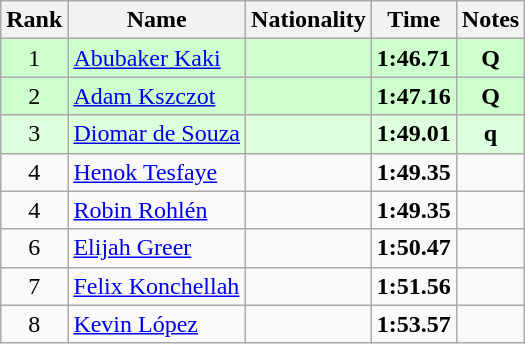<table class="wikitable sortable" style="text-align:center">
<tr>
<th>Rank</th>
<th>Name</th>
<th>Nationality</th>
<th>Time</th>
<th>Notes</th>
</tr>
<tr bgcolor=ccffcc>
<td>1</td>
<td align=left><a href='#'>Abubaker Kaki</a></td>
<td align=left></td>
<td><strong>1:46.71</strong></td>
<td><strong>Q</strong></td>
</tr>
<tr bgcolor=ccffcc>
<td>2</td>
<td align=left><a href='#'>Adam Kszczot</a></td>
<td align=left></td>
<td><strong>1:47.16</strong></td>
<td><strong>Q</strong></td>
</tr>
<tr bgcolor=ddffdd>
<td>3</td>
<td align=left><a href='#'>Diomar de Souza</a></td>
<td align=left></td>
<td><strong>1:49.01</strong></td>
<td><strong>q</strong></td>
</tr>
<tr>
<td>4</td>
<td align=left><a href='#'>Henok Tesfaye</a></td>
<td align=left></td>
<td><strong>1:49.35</strong></td>
<td></td>
</tr>
<tr>
<td>4</td>
<td align=left><a href='#'>Robin Rohlén</a></td>
<td align=left></td>
<td><strong>1:49.35</strong></td>
<td></td>
</tr>
<tr>
<td>6</td>
<td align=left><a href='#'>Elijah Greer</a></td>
<td align=left></td>
<td><strong>1:50.47</strong></td>
<td></td>
</tr>
<tr>
<td>7</td>
<td align=left><a href='#'>Felix Konchellah</a></td>
<td align=left></td>
<td><strong>1:51.56</strong></td>
<td></td>
</tr>
<tr>
<td>8</td>
<td align=left><a href='#'>Kevin López</a></td>
<td align=left></td>
<td><strong>1:53.57</strong></td>
<td></td>
</tr>
</table>
